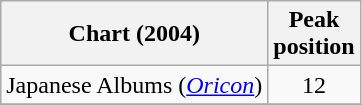<table class="wikitable sortable">
<tr>
<th>Chart (2004)</th>
<th>Peak<br>position</th>
</tr>
<tr>
<td>Japanese Albums (<em><a href='#'>Oricon</a></em>)</td>
<td style="text-align:center;">12</td>
</tr>
<tr>
</tr>
</table>
